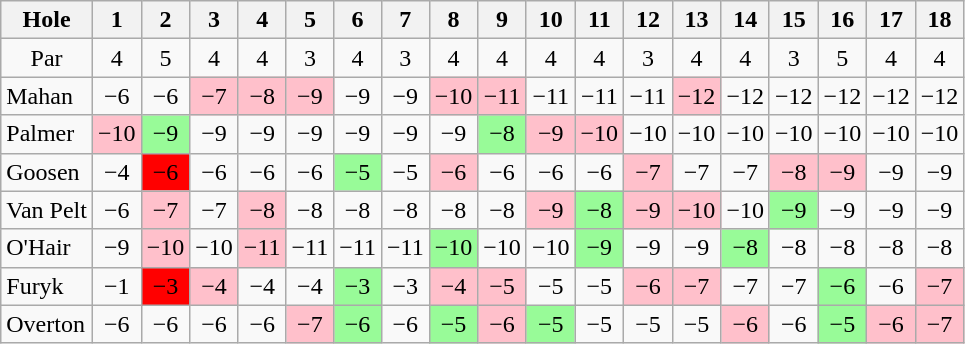<table class="wikitable" style="text-align:center">
<tr>
<th>Hole</th>
<th>1</th>
<th>2</th>
<th>3</th>
<th>4</th>
<th>5</th>
<th>6</th>
<th>7</th>
<th>8</th>
<th>9</th>
<th>10</th>
<th>11</th>
<th>12</th>
<th>13</th>
<th>14</th>
<th>15</th>
<th>16</th>
<th>17</th>
<th>18</th>
</tr>
<tr>
<td>Par</td>
<td>4</td>
<td>5</td>
<td>4</td>
<td>4</td>
<td>3</td>
<td>4</td>
<td>3</td>
<td>4</td>
<td>4</td>
<td>4</td>
<td>4</td>
<td>3</td>
<td>4</td>
<td>4</td>
<td>3</td>
<td>5</td>
<td>4</td>
<td>4</td>
</tr>
<tr>
<td align=left> Mahan</td>
<td>−6</td>
<td>−6</td>
<td style="background: Pink;">−7</td>
<td style="background: Pink;">−8</td>
<td style="background: Pink;">−9</td>
<td>−9</td>
<td>−9</td>
<td style="background: Pink;">−10</td>
<td style="background: Pink;">−11</td>
<td>−11</td>
<td>−11</td>
<td>−11</td>
<td style="background: Pink;">−12</td>
<td>−12</td>
<td>−12</td>
<td>−12</td>
<td>−12</td>
<td>−12</td>
</tr>
<tr>
<td align=left> Palmer</td>
<td style="background: Pink;">−10</td>
<td style="background: PaleGreen;">−9</td>
<td>−9</td>
<td>−9</td>
<td>−9</td>
<td>−9</td>
<td>−9</td>
<td>−9</td>
<td style="background: PaleGreen;">−8</td>
<td style="background: Pink;">−9</td>
<td style="background: Pink;">−10</td>
<td>−10</td>
<td>−10</td>
<td>−10</td>
<td>−10</td>
<td>−10</td>
<td>−10</td>
<td>−10</td>
</tr>
<tr>
<td align=left> Goosen</td>
<td>−4</td>
<td style="background: Red;">−6</td>
<td>−6</td>
<td>−6</td>
<td>−6</td>
<td style="background: PaleGreen;">−5</td>
<td>−5</td>
<td style="background: Pink;">−6</td>
<td>−6</td>
<td>−6</td>
<td>−6</td>
<td style="background: Pink;">−7</td>
<td>−7</td>
<td>−7</td>
<td style="background: Pink;">−8</td>
<td style="background: Pink;">−9</td>
<td>−9</td>
<td>−9</td>
</tr>
<tr>
<td align=left> Van Pelt</td>
<td>−6</td>
<td style="background: Pink;">−7</td>
<td>−7</td>
<td style="background: Pink;">−8</td>
<td>−8</td>
<td>−8</td>
<td>−8</td>
<td>−8</td>
<td>−8</td>
<td style="background: Pink;">−9</td>
<td style="background: PaleGreen;">−8</td>
<td style="background: Pink;">−9</td>
<td style="background: Pink;">−10</td>
<td>−10</td>
<td style="background: PaleGreen;">−9</td>
<td>−9</td>
<td>−9</td>
<td>−9</td>
</tr>
<tr>
<td align=left> O'Hair</td>
<td>−9</td>
<td style="background: Pink;">−10</td>
<td>−10</td>
<td style="background: Pink;">−11</td>
<td>−11</td>
<td>−11</td>
<td>−11</td>
<td style="background: PaleGreen;">−10</td>
<td>−10</td>
<td>−10</td>
<td style="background: PaleGreen;">−9</td>
<td>−9</td>
<td>−9</td>
<td style="background: PaleGreen;">−8</td>
<td>−8</td>
<td>−8</td>
<td>−8</td>
<td>−8</td>
</tr>
<tr>
<td align=left> Furyk</td>
<td>−1</td>
<td style="background: Red;">−3</td>
<td style="background: Pink;">−4</td>
<td>−4</td>
<td>−4</td>
<td style="background: PaleGreen;">−3</td>
<td>−3</td>
<td style="background: Pink;">−4</td>
<td style="background: Pink;">−5</td>
<td>−5</td>
<td>−5</td>
<td style="background: Pink;">−6</td>
<td style="background: Pink;">−7</td>
<td>−7</td>
<td>−7</td>
<td style="background: PaleGreen;">−6</td>
<td>−6</td>
<td style="background: Pink;">−7</td>
</tr>
<tr>
<td align=left> Overton</td>
<td>−6</td>
<td>−6</td>
<td>−6</td>
<td>−6</td>
<td style="background: Pink;">−7</td>
<td style="background: PaleGreen;">−6</td>
<td>−6</td>
<td style="background: PaleGreen;">−5</td>
<td style="background: Pink;">−6</td>
<td style="background: PaleGreen;">−5</td>
<td>−5</td>
<td>−5</td>
<td>−5</td>
<td style="background: Pink;">−6</td>
<td>−6</td>
<td style="background: PaleGreen;">−5</td>
<td style="background: Pink;">−6</td>
<td style="background: Pink;">−7</td>
</tr>
</table>
